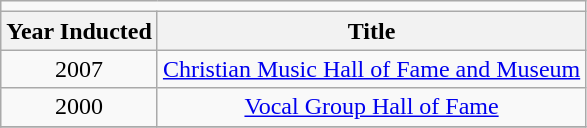<table class=wikitable>
<tr>
<td colspan=2 align=center></td>
</tr>
<tr>
<th>Year Inducted</th>
<th>Title</th>
</tr>
<tr align=center>
<td>2007</td>
<td><a href='#'>Christian Music Hall of Fame and Museum</a></td>
</tr>
<tr align=center>
<td>2000</td>
<td><a href='#'>Vocal Group Hall of Fame</a></td>
</tr>
<tr align=center>
</tr>
</table>
